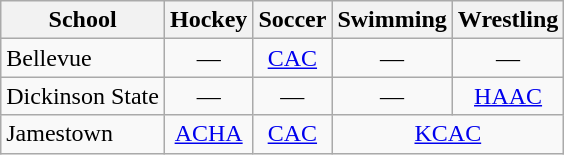<table class="wikitable" style="text-align:center">
<tr>
<th>School</th>
<th>Hockey</th>
<th>Soccer</th>
<th>Swimming</th>
<th>Wrestling</th>
</tr>
<tr>
<td align=left>Bellevue</td>
<td>—</td>
<td><a href='#'>CAC</a></td>
<td>—</td>
<td>—</td>
</tr>
<tr>
<td align=left>Dickinson State</td>
<td>—</td>
<td>—</td>
<td>—</td>
<td><a href='#'>HAAC</a></td>
</tr>
<tr>
<td align=left>Jamestown</td>
<td><a href='#'>ACHA</a></td>
<td><a href='#'>CAC</a></td>
<td colspan=2><a href='#'>KCAC</a></td>
</tr>
</table>
